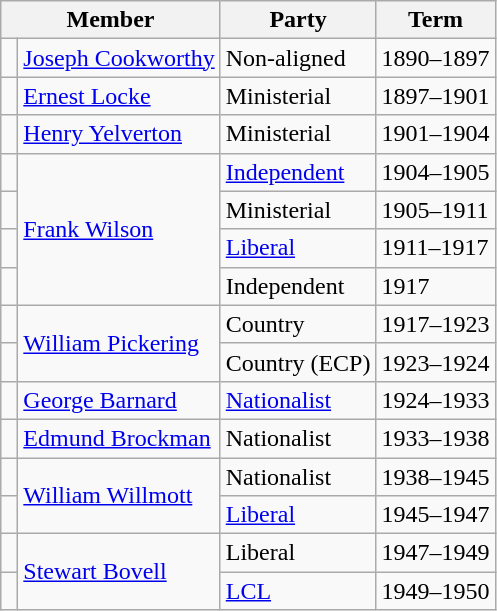<table class="wikitable">
<tr>
<th colspan="2">Member</th>
<th>Party</th>
<th>Term</th>
</tr>
<tr>
<td> </td>
<td><a href='#'>Joseph Cookworthy</a></td>
<td>Non-aligned</td>
<td>1890–1897</td>
</tr>
<tr>
<td> </td>
<td><a href='#'>Ernest Locke</a></td>
<td>Ministerial</td>
<td>1897–1901</td>
</tr>
<tr>
<td> </td>
<td><a href='#'>Henry Yelverton</a></td>
<td>Ministerial</td>
<td>1901–1904</td>
</tr>
<tr>
<td> </td>
<td rowspan="4"><a href='#'>Frank Wilson</a></td>
<td><a href='#'>Independent</a></td>
<td>1904–1905</td>
</tr>
<tr>
<td> </td>
<td>Ministerial</td>
<td>1905–1911</td>
</tr>
<tr>
<td> </td>
<td><a href='#'>Liberal</a></td>
<td>1911–1917</td>
</tr>
<tr>
<td> </td>
<td>Independent</td>
<td>1917</td>
</tr>
<tr>
<td> </td>
<td rowspan="2"><a href='#'>William Pickering</a></td>
<td>Country</td>
<td>1917–1923</td>
</tr>
<tr>
<td> </td>
<td>Country (ECP)</td>
<td>1923–1924</td>
</tr>
<tr>
<td> </td>
<td><a href='#'>George Barnard</a></td>
<td><a href='#'>Nationalist</a></td>
<td>1924–1933</td>
</tr>
<tr>
<td> </td>
<td><a href='#'>Edmund Brockman</a></td>
<td>Nationalist</td>
<td>1933–1938</td>
</tr>
<tr>
<td> </td>
<td rowspan="2"><a href='#'>William Willmott</a></td>
<td>Nationalist</td>
<td>1938–1945</td>
</tr>
<tr>
<td> </td>
<td><a href='#'>Liberal</a></td>
<td>1945–1947</td>
</tr>
<tr>
<td> </td>
<td rowspan="2"><a href='#'>Stewart Bovell</a></td>
<td>Liberal</td>
<td>1947–1949</td>
</tr>
<tr>
<td> </td>
<td><a href='#'>LCL</a></td>
<td>1949–1950</td>
</tr>
</table>
